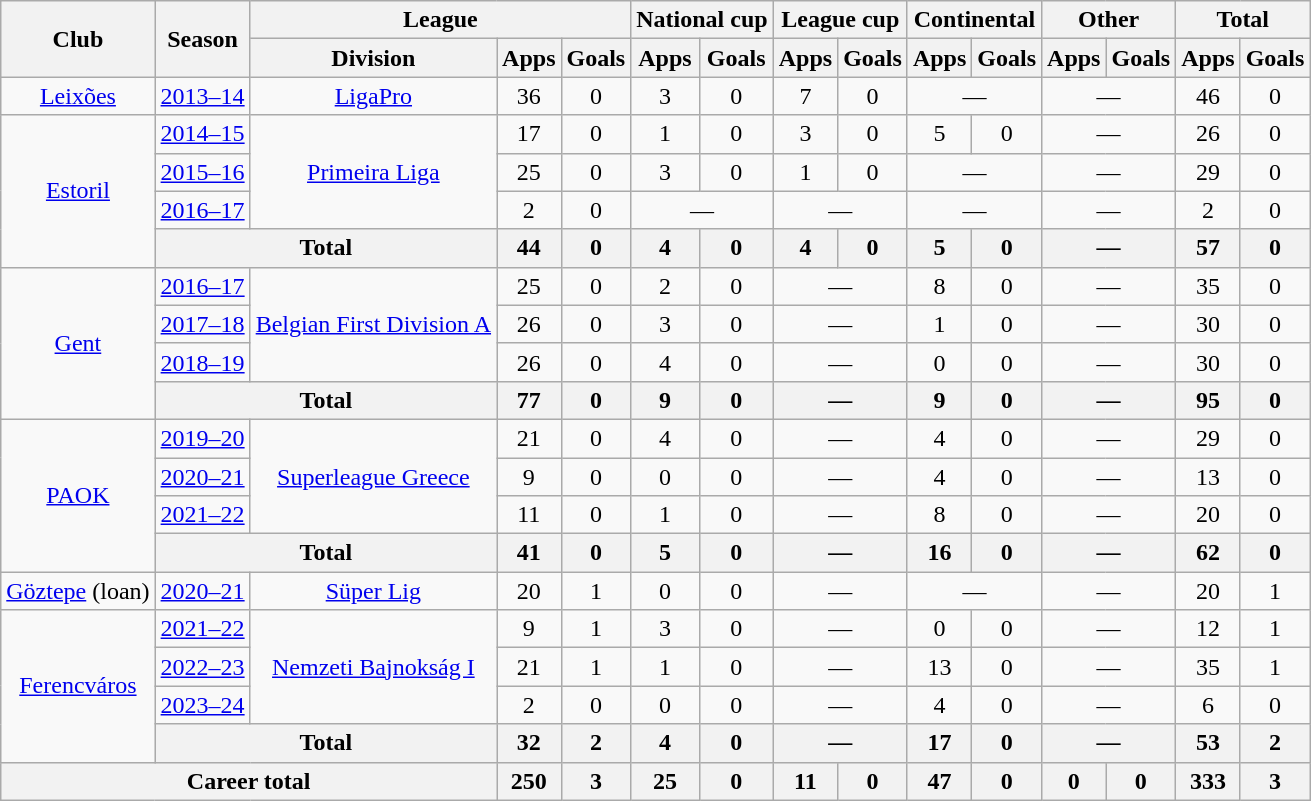<table class="wikitable" style="text-align:center">
<tr>
<th rowspan="2">Club</th>
<th rowspan="2">Season</th>
<th colspan="3">League</th>
<th colspan="2">National cup</th>
<th colspan="2">League cup</th>
<th colspan="2">Continental</th>
<th colspan="2">Other</th>
<th colspan="2">Total</th>
</tr>
<tr>
<th>Division</th>
<th>Apps</th>
<th>Goals</th>
<th>Apps</th>
<th>Goals</th>
<th>Apps</th>
<th>Goals</th>
<th>Apps</th>
<th>Goals</th>
<th>Apps</th>
<th>Goals</th>
<th>Apps</th>
<th>Goals</th>
</tr>
<tr>
<td><a href='#'>Leixões</a></td>
<td><a href='#'>2013–14</a></td>
<td><a href='#'>LigaPro</a></td>
<td>36</td>
<td>0</td>
<td>3</td>
<td>0</td>
<td>7</td>
<td>0</td>
<td colspan="2">—</td>
<td colspan="2">—</td>
<td>46</td>
<td>0</td>
</tr>
<tr>
<td rowspan="4"><a href='#'>Estoril</a></td>
<td><a href='#'>2014–15</a></td>
<td rowspan="3"><a href='#'>Primeira Liga</a></td>
<td>17</td>
<td>0</td>
<td>1</td>
<td>0</td>
<td>3</td>
<td>0</td>
<td>5</td>
<td>0</td>
<td colspan="2">—</td>
<td>26</td>
<td>0</td>
</tr>
<tr>
<td><a href='#'>2015–16</a></td>
<td>25</td>
<td>0</td>
<td>3</td>
<td>0</td>
<td>1</td>
<td>0</td>
<td colspan="2">—</td>
<td colspan="2">—</td>
<td>29</td>
<td>0</td>
</tr>
<tr>
<td><a href='#'>2016–17</a></td>
<td>2</td>
<td>0</td>
<td colspan="2">—</td>
<td colspan="2">—</td>
<td colspan="2">—</td>
<td colspan="2">—</td>
<td>2</td>
<td>0</td>
</tr>
<tr>
<th colspan="2">Total</th>
<th>44</th>
<th>0</th>
<th>4</th>
<th>0</th>
<th>4</th>
<th>0</th>
<th>5</th>
<th>0</th>
<th colspan="2">—</th>
<th>57</th>
<th>0</th>
</tr>
<tr>
<td rowspan="4"><a href='#'>Gent</a></td>
<td><a href='#'>2016–17</a></td>
<td rowspan="3"><a href='#'>Belgian First Division A</a></td>
<td>25</td>
<td>0</td>
<td>2</td>
<td>0</td>
<td colspan="2">—</td>
<td>8</td>
<td>0</td>
<td colspan="2">—</td>
<td>35</td>
<td>0</td>
</tr>
<tr>
<td><a href='#'>2017–18</a></td>
<td>26</td>
<td>0</td>
<td>3</td>
<td>0</td>
<td colspan="2">—</td>
<td>1</td>
<td>0</td>
<td colspan="2">—</td>
<td>30</td>
<td>0</td>
</tr>
<tr>
<td><a href='#'>2018–19</a></td>
<td>26</td>
<td>0</td>
<td>4</td>
<td>0</td>
<td colspan="2">—</td>
<td>0</td>
<td>0</td>
<td colspan="2">—</td>
<td>30</td>
<td>0</td>
</tr>
<tr>
<th colspan="2">Total</th>
<th>77</th>
<th>0</th>
<th>9</th>
<th>0</th>
<th colspan="2">—</th>
<th>9</th>
<th>0</th>
<th colspan="2">—</th>
<th>95</th>
<th>0</th>
</tr>
<tr>
<td rowspan="4"><a href='#'>PAOK</a></td>
<td><a href='#'>2019–20</a></td>
<td rowspan="3"><a href='#'>Superleague Greece</a></td>
<td>21</td>
<td>0</td>
<td>4</td>
<td>0</td>
<td colspan="2">—</td>
<td>4</td>
<td>0</td>
<td colspan="2">—</td>
<td>29</td>
<td>0</td>
</tr>
<tr>
<td><a href='#'>2020–21</a></td>
<td>9</td>
<td>0</td>
<td>0</td>
<td>0</td>
<td colspan="2">—</td>
<td>4</td>
<td>0</td>
<td colspan="2">—</td>
<td>13</td>
<td>0</td>
</tr>
<tr>
<td><a href='#'>2021–22</a></td>
<td>11</td>
<td>0</td>
<td>1</td>
<td>0</td>
<td colspan="2">—</td>
<td>8</td>
<td>0</td>
<td colspan="2">—</td>
<td>20</td>
<td>0</td>
</tr>
<tr>
<th colspan="2">Total</th>
<th>41</th>
<th>0</th>
<th>5</th>
<th>0</th>
<th colspan="2">—</th>
<th>16</th>
<th>0</th>
<th colspan="2">—</th>
<th>62</th>
<th>0</th>
</tr>
<tr>
<td><a href='#'>Göztepe</a> (loan)</td>
<td><a href='#'>2020–21</a></td>
<td><a href='#'>Süper Lig</a></td>
<td>20</td>
<td>1</td>
<td>0</td>
<td>0</td>
<td colspan="2">—</td>
<td colspan="2">—</td>
<td colspan="2">—</td>
<td>20</td>
<td>1</td>
</tr>
<tr>
<td rowspan="4"><a href='#'>Ferencváros</a></td>
<td><a href='#'>2021–22</a></td>
<td rowspan="3"><a href='#'>Nemzeti Bajnokság I</a></td>
<td>9</td>
<td>1</td>
<td>3</td>
<td>0</td>
<td colspan="2">—</td>
<td>0</td>
<td>0</td>
<td colspan="2">—</td>
<td>12</td>
<td>1</td>
</tr>
<tr>
<td><a href='#'>2022–23</a></td>
<td>21</td>
<td>1</td>
<td>1</td>
<td>0</td>
<td colspan="2">—</td>
<td>13</td>
<td>0</td>
<td colspan="2">—</td>
<td>35</td>
<td>1</td>
</tr>
<tr>
<td><a href='#'>2023–24</a></td>
<td>2</td>
<td>0</td>
<td>0</td>
<td>0</td>
<td colspan="2">—</td>
<td>4</td>
<td>0</td>
<td colspan="2">—</td>
<td>6</td>
<td>0</td>
</tr>
<tr>
<th colspan="2">Total</th>
<th>32</th>
<th>2</th>
<th>4</th>
<th>0</th>
<th colspan="2">—</th>
<th>17</th>
<th>0</th>
<th colspan="2">—</th>
<th>53</th>
<th>2</th>
</tr>
<tr>
<th colspan="3">Career total</th>
<th>250</th>
<th>3</th>
<th>25</th>
<th>0</th>
<th>11</th>
<th>0</th>
<th>47</th>
<th>0</th>
<th>0</th>
<th>0</th>
<th>333</th>
<th>3</th>
</tr>
</table>
